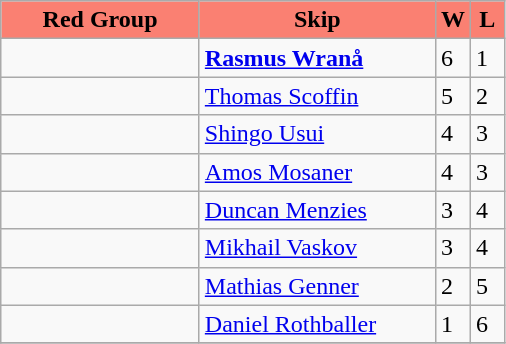<table class="wikitable">
<tr>
<th style="background: #FA8072;" width=125>Red Group</th>
<th style="background: #FA8072;" width=150>Skip</th>
<th style="background: #FA8072;" width=15>W</th>
<th style="background: #FA8072;" width=15>L</th>
</tr>
<tr>
<td><strong></strong></td>
<td><strong><a href='#'>Rasmus Wranå</a></strong></td>
<td>6</td>
<td>1</td>
</tr>
<tr>
<td></td>
<td><a href='#'>Thomas Scoffin</a></td>
<td>5</td>
<td>2</td>
</tr>
<tr>
<td></td>
<td><a href='#'>Shingo Usui</a></td>
<td>4</td>
<td>3</td>
</tr>
<tr>
<td></td>
<td><a href='#'>Amos Mosaner</a></td>
<td>4</td>
<td>3</td>
</tr>
<tr>
<td></td>
<td><a href='#'>Duncan Menzies</a></td>
<td>3</td>
<td>4</td>
</tr>
<tr>
<td></td>
<td><a href='#'>Mikhail Vaskov</a></td>
<td>3</td>
<td>4</td>
</tr>
<tr>
<td></td>
<td><a href='#'>Mathias Genner</a></td>
<td>2</td>
<td>5</td>
</tr>
<tr>
<td></td>
<td><a href='#'>Daniel Rothballer</a></td>
<td>1</td>
<td>6</td>
</tr>
<tr>
</tr>
</table>
